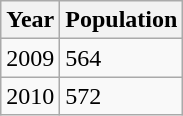<table class="wikitable">
<tr>
<th>Year</th>
<th>Population</th>
</tr>
<tr>
<td>2009</td>
<td>564</td>
</tr>
<tr>
<td>2010</td>
<td>572</td>
</tr>
</table>
